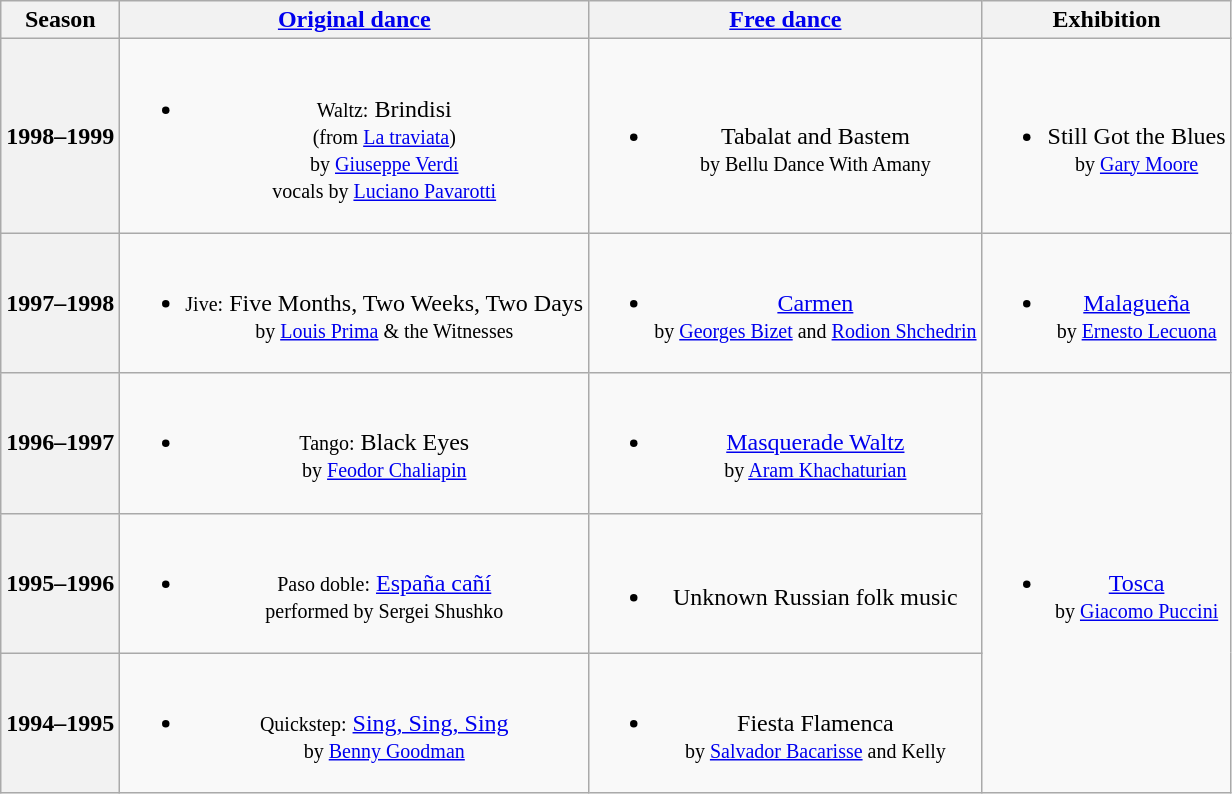<table class="wikitable" style="text-align:center">
<tr>
<th>Season</th>
<th><a href='#'>Original dance</a></th>
<th><a href='#'>Free dance</a></th>
<th>Exhibition</th>
</tr>
<tr>
<th>1998–1999 <br> </th>
<td><br><ul><li><small>Waltz:</small> Brindisi <br><small> (from <a href='#'>La traviata</a>) <br> by <a href='#'>Giuseppe Verdi</a> <br> vocals by <a href='#'>Luciano Pavarotti</a> </small></li></ul></td>
<td><br><ul><li>Tabalat and Bastem <br><small> by Bellu Dance With Amany </small></li></ul></td>
<td><br><ul><li>Still Got the Blues <br><small> by <a href='#'>Gary Moore</a> </small></li></ul></td>
</tr>
<tr>
<th>1997–1998 <br> </th>
<td><br><ul><li><small>Jive:</small> Five Months, Two Weeks, Two Days <br><small> by <a href='#'>Louis Prima</a> & the Witnesses </small></li></ul></td>
<td><br><ul><li><a href='#'>Carmen</a> <br><small> by <a href='#'>Georges Bizet</a> and <a href='#'>Rodion Shchedrin</a> </small></li></ul></td>
<td><br><ul><li><a href='#'>Malagueña</a> <br><small> by <a href='#'>Ernesto Lecuona</a> </small></li></ul></td>
</tr>
<tr>
<th>1996–1997 <br> </th>
<td><br><ul><li><small>Tango:</small> Black Eyes <br><small> by <a href='#'>Feodor Chaliapin</a> </small></li></ul></td>
<td><br><ul><li><a href='#'>Masquerade Waltz</a> <br><small> by <a href='#'>Aram Khachaturian</a> </small></li></ul></td>
<td rowspan=3><br><ul><li><a href='#'>Tosca</a> <br><small> by <a href='#'>Giacomo Puccini</a> </small></li></ul></td>
</tr>
<tr>
<th>1995–1996 <br> </th>
<td><br><ul><li><small>Paso doble:</small> <a href='#'>España cañí</a> <br><small> performed by Sergei Shushko </small></li></ul></td>
<td><br><ul><li>Unknown Russian folk music</li></ul></td>
</tr>
<tr>
<th>1994–1995 <br> </th>
<td><br><ul><li><small>Quickstep:</small> <a href='#'>Sing, Sing, Sing</a> <br><small> by <a href='#'>Benny Goodman</a> </small></li></ul></td>
<td><br><ul><li>Fiesta Flamenca <br><small> by <a href='#'>Salvador Bacarisse</a> and Kelly </small></li></ul></td>
</tr>
</table>
